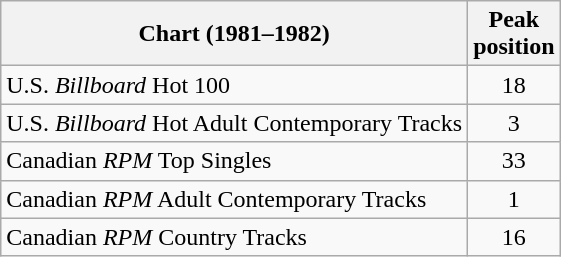<table class="wikitable sortable">
<tr>
<th>Chart (1981–1982)</th>
<th>Peak<br>position</th>
</tr>
<tr>
<td>U.S. <em>Billboard</em> Hot 100</td>
<td align="center">18</td>
</tr>
<tr>
<td>U.S. <em>Billboard</em> Hot Adult Contemporary Tracks</td>
<td align="center">3</td>
</tr>
<tr>
<td>Canadian <em>RPM</em> Top Singles</td>
<td align="center">33</td>
</tr>
<tr>
<td>Canadian <em>RPM</em> Adult Contemporary Tracks</td>
<td align="center">1</td>
</tr>
<tr>
<td>Canadian <em>RPM</em> Country Tracks</td>
<td align="center">16</td>
</tr>
</table>
